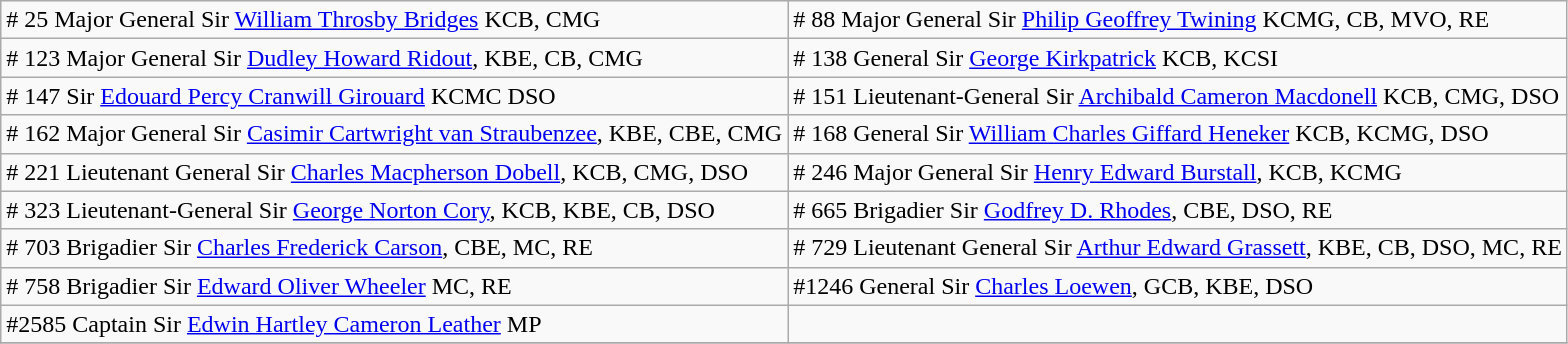<table class="wikitable">
<tr>
<td>#  25 Major General Sir <a href='#'>William Throsby Bridges</a> KCB, CMG</td>
<td>#  88 Major General Sir <a href='#'>Philip Geoffrey Twining</a> KCMG, CB, MVO, RE</td>
</tr>
<tr>
<td># 123 Major General Sir <a href='#'>Dudley Howard Ridout</a>, KBE, CB, CMG</td>
<td># 138 General Sir <a href='#'>George Kirkpatrick</a> KCB, KCSI</td>
</tr>
<tr>
<td># 147 Sir <a href='#'>Edouard Percy Cranwill Girouard</a> KCMC DSO</td>
<td># 151 Lieutenant-General Sir <a href='#'>Archibald Cameron Macdonell</a> KCB, CMG, DSO</td>
</tr>
<tr>
<td># 162 Major General Sir <a href='#'>Casimir Cartwright van Straubenzee</a>, KBE, CBE, CMG</td>
<td># 168 General Sir <a href='#'>William Charles Giffard Heneker</a> KCB, KCMG, DSO</td>
</tr>
<tr>
<td># 221 Lieutenant General Sir <a href='#'>Charles Macpherson Dobell</a>, KCB, CMG, DSO</td>
<td># 246 Major General Sir <a href='#'>Henry Edward Burstall</a>, KCB, KCMG</td>
</tr>
<tr>
<td># 323 Lieutenant-General Sir <a href='#'>George Norton Cory</a>, KCB, KBE, CB, DSO</td>
<td># 665 Brigadier Sir <a href='#'>Godfrey D. Rhodes</a>, CBE, DSO, RE</td>
</tr>
<tr>
<td># 703 Brigadier Sir <a href='#'>Charles Frederick Carson</a>, CBE, MC, RE</td>
<td># 729 Lieutenant General Sir <a href='#'>Arthur Edward Grassett</a>, KBE, CB, DSO, MC, RE</td>
</tr>
<tr>
<td># 758 Brigadier Sir <a href='#'>Edward Oliver Wheeler</a> MC, RE</td>
<td>#1246 General Sir <a href='#'>Charles Loewen</a>, GCB, KBE, DSO</td>
</tr>
<tr>
<td>#2585 Captain Sir <a href='#'>Edwin Hartley Cameron Leather</a> MP</td>
<td></td>
</tr>
<tr>
</tr>
</table>
